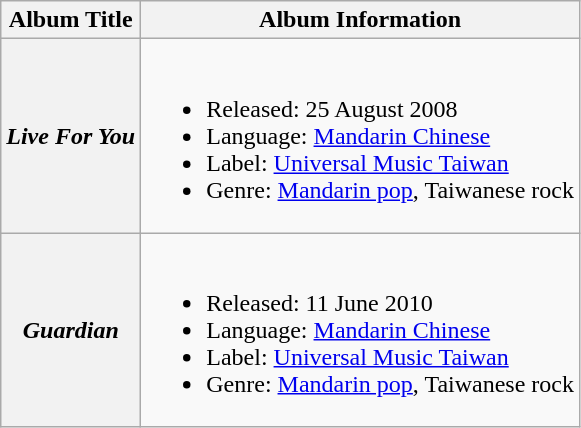<table class="wikitable">
<tr>
<th>Album Title</th>
<th>Album Information</th>
</tr>
<tr>
<th><em>Live For You</em></th>
<td><br><ul><li>Released: 25 August 2008</li><li>Language: <a href='#'>Mandarin Chinese</a></li><li>Label: <a href='#'>Universal Music Taiwan</a></li><li>Genre: <a href='#'>Mandarin pop</a>, Taiwanese rock</li></ul></td>
</tr>
<tr>
<th><em>Guardian</em></th>
<td><br><ul><li>Released: 11 June 2010</li><li>Language: <a href='#'>Mandarin Chinese</a></li><li>Label: <a href='#'>Universal Music Taiwan</a></li><li>Genre: <a href='#'>Mandarin pop</a>, Taiwanese rock</li></ul></td>
</tr>
</table>
